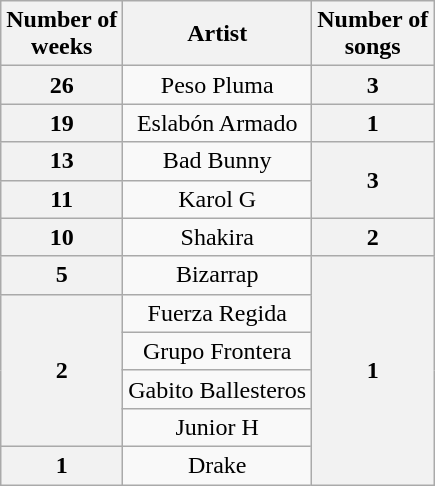<table class="wikitable plainrowheaders" style="text-align:center">
<tr>
<th>Number of<br>weeks</th>
<th>Artist</th>
<th>Number of<br>songs</th>
</tr>
<tr>
<th scope="row" style="text-align:center">26</th>
<td>Peso Pluma</td>
<th scope="row" style="text-align:center">3</th>
</tr>
<tr>
<th scope="row" style="text-align:center">19</th>
<td>Eslabón Armado</td>
<th scope="row" style="text-align:center">1</th>
</tr>
<tr>
<th scope="row" style="text-align:center">13</th>
<td>Bad Bunny</td>
<th scope="row" style="text-align:center" rowspan=2>3</th>
</tr>
<tr>
<th scope="row" style="text-align:center">11</th>
<td>Karol G</td>
</tr>
<tr>
<th scope="row" style="text-align:center">10</th>
<td>Shakira</td>
<th scope="row" style="text-align:center">2</th>
</tr>
<tr>
<th scope="row" style="text-align:center">5</th>
<td>Bizarrap</td>
<th scope="row" style="text-align:center"rowspan=6>1</th>
</tr>
<tr>
<th scope="row" style="text-align:center"rowspan=4>2</th>
<td>Fuerza Regida</td>
</tr>
<tr>
<td>Grupo Frontera</td>
</tr>
<tr>
<td>Gabito Ballesteros</td>
</tr>
<tr>
<td>Junior H</td>
</tr>
<tr>
<th scope="row" style="text-align:center">1</th>
<td>Drake</td>
</tr>
</table>
